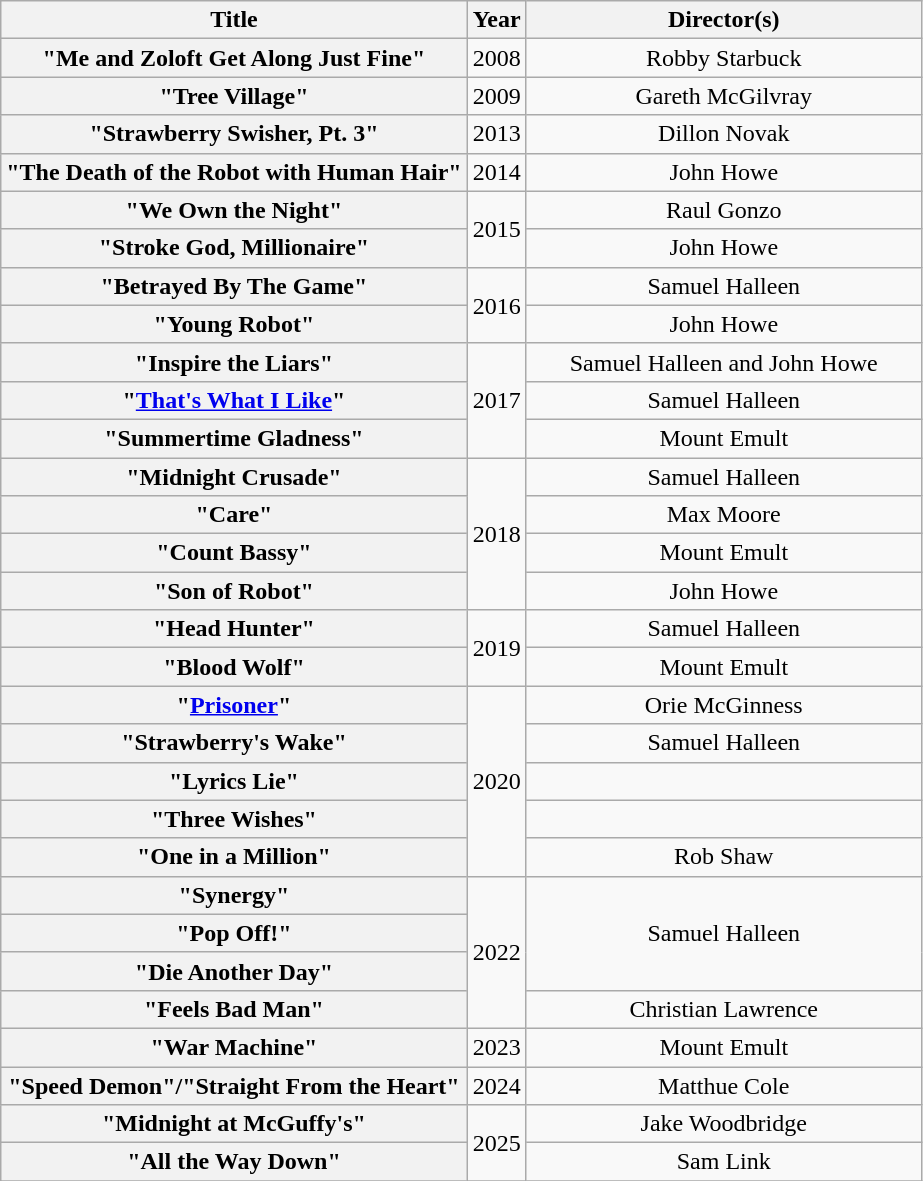<table class="wikitable plainrowheaders" style="text-align:center;">
<tr>
<th>Title</th>
<th scope="col">Year</th>
<th scope="col" style="width:16em;">Director(s)</th>
</tr>
<tr>
<th scope="row">"Me and Zoloft Get Along Just Fine"</th>
<td>2008</td>
<td>Robby Starbuck</td>
</tr>
<tr>
<th scope="row">"Tree Village"</th>
<td>2009</td>
<td>Gareth McGilvray</td>
</tr>
<tr>
<th scope="row">"Strawberry Swisher, Pt. 3"</th>
<td>2013</td>
<td>Dillon Novak</td>
</tr>
<tr>
<th scope="row">"The Death of the Robot with Human Hair"</th>
<td>2014</td>
<td>John Howe</td>
</tr>
<tr>
<th scope="row">"We Own the Night"</th>
<td rowspan="2">2015</td>
<td>Raul Gonzo</td>
</tr>
<tr>
<th scope="row">"Stroke God, Millionaire"</th>
<td>John Howe</td>
</tr>
<tr>
<th scope="row">"Betrayed By The Game"</th>
<td rowspan="2">2016</td>
<td>Samuel Halleen</td>
</tr>
<tr>
<th scope="row">"Young Robot"</th>
<td>John Howe</td>
</tr>
<tr>
<th scope="row">"Inspire the Liars"</th>
<td rowspan="3">2017</td>
<td>Samuel Halleen and John Howe</td>
</tr>
<tr>
<th scope="row">"<a href='#'>That's What I Like</a>"</th>
<td>Samuel Halleen</td>
</tr>
<tr>
<th scope="row">"Summertime Gladness"</th>
<td>Mount Emult</td>
</tr>
<tr>
<th scope="row">"Midnight Crusade"</th>
<td rowspan="4">2018</td>
<td>Samuel Halleen</td>
</tr>
<tr>
<th scope="row">"Care"</th>
<td>Max Moore</td>
</tr>
<tr>
<th scope="row">"Count Bassy"</th>
<td>Mount Emult</td>
</tr>
<tr>
<th scope="row">"Son of Robot"</th>
<td>John Howe</td>
</tr>
<tr>
<th scope="row">"Head Hunter"</th>
<td rowspan="2">2019</td>
<td>Samuel Halleen</td>
</tr>
<tr>
<th scope="row">"Blood Wolf"</th>
<td>Mount Emult</td>
</tr>
<tr>
<th scope="row">"<a href='#'>Prisoner</a>"</th>
<td rowspan="5">2020</td>
<td>Orie McGinness</td>
</tr>
<tr>
<th scope="row">"Strawberry's Wake"</th>
<td>Samuel Halleen</td>
</tr>
<tr>
<th scope="row">"Lyrics Lie"</th>
<td></td>
</tr>
<tr>
<th scope="row">"Three Wishes"</th>
<td></td>
</tr>
<tr>
<th scope="row">"One in a Million"</th>
<td>Rob Shaw</td>
</tr>
<tr>
<th scope="row">"Synergy"</th>
<td rowspan="4">2022</td>
<td rowspan="3">Samuel Halleen</td>
</tr>
<tr>
<th scope="row">"Pop Off!"</th>
</tr>
<tr>
<th scope="row">"Die Another Day"</th>
</tr>
<tr>
<th scope="row">"Feels Bad Man"</th>
<td>Christian Lawrence</td>
</tr>
<tr>
<th scope="row">"War Machine"</th>
<td>2023</td>
<td>Mount Emult</td>
</tr>
<tr>
<th scope="row">"Speed Demon"/"Straight From the Heart"</th>
<td>2024</td>
<td>Matthue Cole</td>
</tr>
<tr>
<th scope="row">"Midnight at McGuffy's"</th>
<td rowspan="2">2025</td>
<td>Jake Woodbridge</td>
</tr>
<tr>
<th scope="row">"All the Way Down"</th>
<td>Sam Link</td>
</tr>
<tr>
</tr>
</table>
